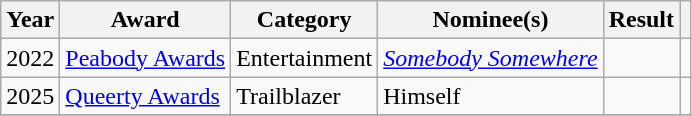<table class="wikitable plainrowheaders sortable">
<tr>
<th scope="col">Year</th>
<th scope="col">Award</th>
<th scope="col">Category</th>
<th scope="col">Nominee(s)</th>
<th scope="col">Result</th>
<th scope="col" class="unsortable"></th>
</tr>
<tr>
<td>2022</td>
<td><a href='#'>Peabody Awards</a></td>
<td>Entertainment</td>
<td><em><a href='#'>Somebody Somewhere</a></em></td>
<td></td>
<td></td>
</tr>
<tr>
<td>2025</td>
<td><a href='#'>Queerty Awards</a></td>
<td>Trailblazer</td>
<td>Himself</td>
<td></td>
<td></td>
</tr>
<tr>
</tr>
</table>
